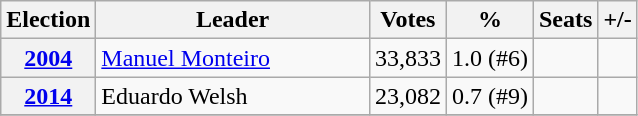<table class="wikitable" style="text-align:right;">
<tr>
<th>Election</th>
<th width="175px">Leader</th>
<th>Votes</th>
<th>%</th>
<th>Seats</th>
<th>+/-</th>
</tr>
<tr>
<th><a href='#'>2004</a></th>
<td align=left><a href='#'>Manuel Monteiro</a></td>
<td>33,833</td>
<td>1.0 (#6)</td>
<td></td>
<td></td>
</tr>
<tr>
<th><a href='#'>2014</a></th>
<td align=left>Eduardo Welsh</td>
<td>23,082</td>
<td>0.7 (#9)</td>
<td></td>
<td></td>
</tr>
<tr>
</tr>
</table>
